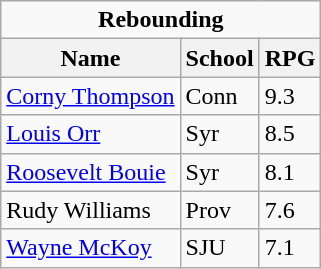<table class="wikitable">
<tr>
<td colspan=3 style="text-align:center;"><strong>Rebounding</strong></td>
</tr>
<tr>
<th>Name</th>
<th>School</th>
<th>RPG</th>
</tr>
<tr>
<td><a href='#'>Corny Thompson</a></td>
<td>Conn</td>
<td>9.3</td>
</tr>
<tr>
<td><a href='#'>Louis Orr</a></td>
<td>Syr</td>
<td>8.5</td>
</tr>
<tr>
<td><a href='#'>Roosevelt Bouie</a></td>
<td>Syr</td>
<td>8.1</td>
</tr>
<tr>
<td>Rudy Williams</td>
<td>Prov</td>
<td>7.6</td>
</tr>
<tr>
<td><a href='#'>Wayne McKoy</a></td>
<td>SJU</td>
<td>7.1</td>
</tr>
</table>
